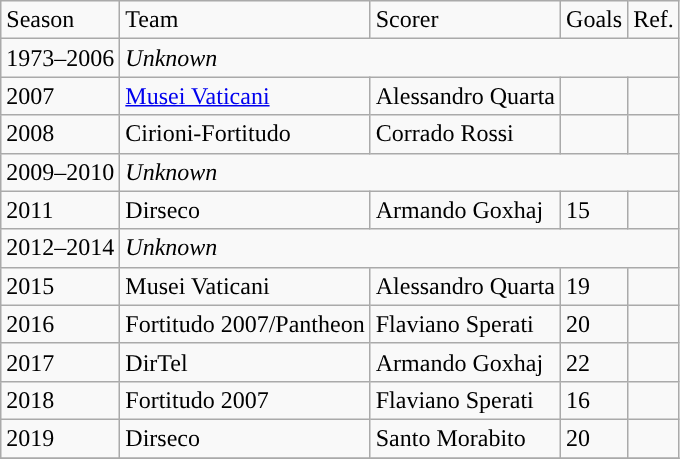<table class="wikitable">
<tr>
<td>Season</td>
<td>Team</td>
<td>Scorer</td>
<td>Goals</td>
<td>Ref.</td>
</tr>
<tr>
<td>1973–2006</td>
<td colspan=4><em>Unknown</em></td>
</tr>
<tr>
<td>2007</td>
<td><a href='#'>Musei Vaticani</a></td>
<td>Alessandro Quarta</td>
<td></td>
<td></td>
</tr>
<tr>
<td>2008</td>
<td>Cirioni-Fortitudo</td>
<td>Corrado Rossi</td>
<td></td>
<td></td>
</tr>
<tr>
<td>2009–2010</td>
<td colspan=4><em>Unknown</em></td>
</tr>
<tr>
<td>2011</td>
<td>Dirseco</td>
<td>Armando Goxhaj</td>
<td>15</td>
<td></td>
</tr>
<tr>
<td>2012–2014</td>
<td colspan=4><em>Unknown</em></td>
</tr>
<tr>
<td>2015</td>
<td>Musei Vaticani</td>
<td>Alessandro Quarta</td>
<td>19</td>
<td></td>
</tr>
<tr>
<td>2016</td>
<td>Fortitudo 2007/Pantheon</td>
<td>Flaviano Sperati</td>
<td>20</td>
<td></td>
</tr>
<tr>
<td>2017</td>
<td>DirTel</td>
<td>Armando Goxhaj</td>
<td>22</td>
<td></td>
</tr>
<tr>
<td>2018</td>
<td>Fortitudo 2007</td>
<td>Flaviano Sperati</td>
<td>16</td>
<td></td>
</tr>
<tr>
<td>2019</td>
<td>Dirseco</td>
<td>Santo Morabito</td>
<td>20</td>
<td></td>
</tr>
<tr>
</tr>
</table>
